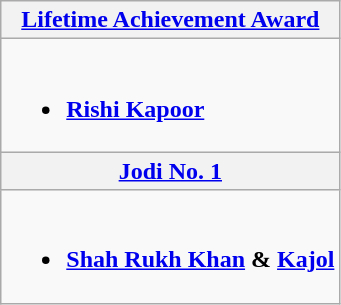<table class="wikitable">
<tr>
<th colspan="2"><a href='#'>Lifetime Achievement Award</a></th>
</tr>
<tr>
<td colspan="2"><br><ul><li><strong><a href='#'>Rishi Kapoor</a></strong></li></ul></td>
</tr>
<tr>
<th colspan="2"><a href='#'>Jodi No. 1</a></th>
</tr>
<tr>
<td colspan="2"><br><ul><li><strong><a href='#'>Shah Rukh Khan</a> & <a href='#'>Kajol</a></strong></li></ul></td>
</tr>
</table>
